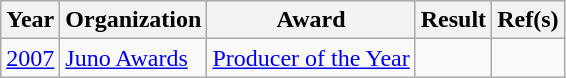<table class="wikitable plainrowheaders">
<tr align=center>
<th scope="col">Year</th>
<th scope="col">Organization</th>
<th scope="col">Award</th>
<th scope="col">Result</th>
<th scope="col">Ref(s)</th>
</tr>
<tr>
<td><a href='#'>2007</a></td>
<td><a href='#'>Juno Awards</a></td>
<td><a href='#'>Producer of the Year</a></td>
<td></td>
<td style="text-align:center;"></td>
</tr>
</table>
